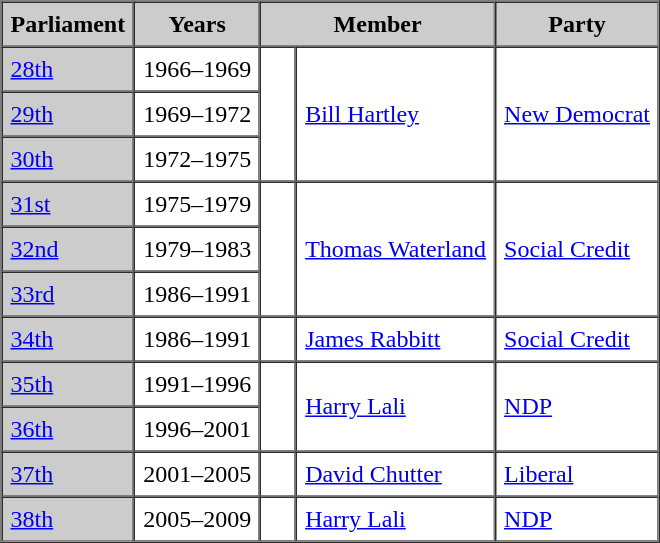<table border=1 cellpadding=5 cellspacing=0>
<tr bgcolor="CCCCCC">
<th>Parliament</th>
<th>Years</th>
<th colspan="2">Member</th>
<th>Party</th>
</tr>
<tr>
<td bgcolor="CCCCCC"><a href='#'>28th</a></td>
<td>1966–1969</td>
<td rowspan="3" >   </td>
<td rowspan="3"><a href='#'>Bill Hartley</a></td>
<td rowspan="3"><a href='#'>New Democrat</a></td>
</tr>
<tr>
<td bgcolor="CCCCCC"><a href='#'>29th</a></td>
<td>1969–1972</td>
</tr>
<tr>
<td bgcolor="CCCCCC"><a href='#'>30th</a></td>
<td>1972–1975</td>
</tr>
<tr>
<td bgcolor="CCCCCC"><a href='#'>31st</a></td>
<td>1975–1979</td>
<td rowspan="3" >   </td>
<td rowspan="3"><a href='#'>Thomas Waterland</a></td>
<td rowspan="3"><a href='#'>Social Credit</a></td>
</tr>
<tr>
<td bgcolor="CCCCCC"><a href='#'>32nd</a></td>
<td>1979–1983</td>
</tr>
<tr>
<td bgcolor="CCCCCC"><a href='#'>33rd</a></td>
<td>1986–1991</td>
</tr>
<tr>
<td bgcolor="CCCCCC"><a href='#'>34th</a></td>
<td>1986–1991</td>
<td>   </td>
<td><a href='#'>James Rabbitt</a></td>
<td><a href='#'>Social Credit</a></td>
</tr>
<tr>
<td bgcolor="CCCCCC"><a href='#'>35th</a></td>
<td>1991–1996</td>
<td rowspan="2" >   </td>
<td rowspan="2"><a href='#'>Harry Lali</a></td>
<td rowspan="2"><a href='#'>NDP</a></td>
</tr>
<tr>
<td bgcolor="CCCCCC"><a href='#'>36th</a></td>
<td>1996–2001</td>
</tr>
<tr>
<td bgcolor="CCCCCC"><a href='#'>37th</a></td>
<td>2001–2005</td>
<td>   </td>
<td><a href='#'>David Chutter</a></td>
<td><a href='#'>Liberal</a></td>
</tr>
<tr>
<td bgcolor="CCCCCC"><a href='#'>38th</a></td>
<td>2005–2009</td>
<td>   </td>
<td><a href='#'>Harry Lali</a></td>
<td><a href='#'>NDP</a></td>
</tr>
</table>
